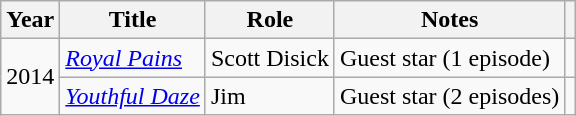<table class="wikitable sortable">
<tr>
<th>Year</th>
<th>Title</th>
<th>Role</th>
<th class="unsortable">Notes</th>
<th scope="col" class="unsortable"></th>
</tr>
<tr>
<td rowspan="2">2014</td>
<td><em><a href='#'>Royal Pains</a></em></td>
<td>Scott Disick</td>
<td>Guest star (1 episode)</td>
<td></td>
</tr>
<tr>
<td><em><a href='#'>Youthful Daze</a></em></td>
<td>Jim</td>
<td>Guest star (2 episodes)</td>
<td></td>
</tr>
</table>
